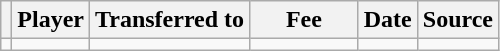<table class="wikitable plainrowheaders sortable">
<tr>
<th></th>
<th scope="col">Player</th>
<th>Transferred to</th>
<th style="width: 65px;">Fee</th>
<th scope="col">Date</th>
<th scope="col">Source</th>
</tr>
<tr>
<td align=center></td>
<td></td>
<td> <a href='#'></a></td>
<td></td>
<td></td>
<td></td>
</tr>
</table>
